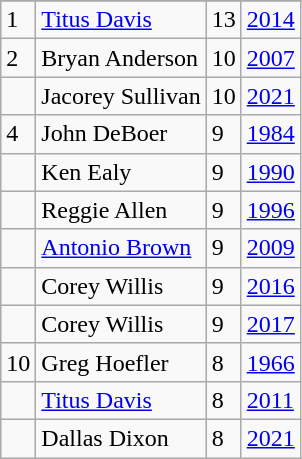<table class="wikitable">
<tr>
</tr>
<tr>
<td>1</td>
<td><a href='#'>Titus Davis</a></td>
<td>13</td>
<td><a href='#'>2014</a></td>
</tr>
<tr>
<td>2</td>
<td>Bryan Anderson</td>
<td>10</td>
<td><a href='#'>2007</a></td>
</tr>
<tr>
<td></td>
<td>Jacorey Sullivan</td>
<td>10</td>
<td><a href='#'>2021</a></td>
</tr>
<tr>
<td>4</td>
<td>John DeBoer</td>
<td>9</td>
<td><a href='#'>1984</a></td>
</tr>
<tr>
<td></td>
<td>Ken Ealy</td>
<td>9</td>
<td><a href='#'>1990</a></td>
</tr>
<tr>
<td></td>
<td>Reggie Allen</td>
<td>9</td>
<td><a href='#'>1996</a></td>
</tr>
<tr>
<td></td>
<td><a href='#'>Antonio Brown</a></td>
<td>9</td>
<td><a href='#'>2009</a></td>
</tr>
<tr>
<td></td>
<td>Corey Willis</td>
<td>9</td>
<td><a href='#'>2016</a></td>
</tr>
<tr>
<td></td>
<td>Corey Willis</td>
<td>9</td>
<td><a href='#'>2017</a></td>
</tr>
<tr>
<td>10</td>
<td>Greg Hoefler</td>
<td>8</td>
<td><a href='#'>1966</a></td>
</tr>
<tr>
<td></td>
<td><a href='#'>Titus Davis</a></td>
<td>8</td>
<td><a href='#'>2011</a></td>
</tr>
<tr>
<td></td>
<td>Dallas Dixon</td>
<td>8</td>
<td><a href='#'>2021</a></td>
</tr>
</table>
